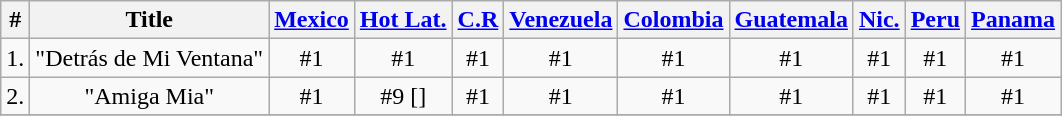<table class="wikitable">
<tr>
<th>#</th>
<th>Title</th>
<th><a href='#'>Mexico</a></th>
<th><a href='#'>Hot Lat.</a></th>
<th><a href='#'>C.R</a></th>
<th><a href='#'>Venezuela</a></th>
<th><a href='#'>Colombia</a></th>
<th><a href='#'>Guatemala</a></th>
<th><a href='#'>Nic.</a></th>
<th><a href='#'>Peru</a></th>
<th><a href='#'>Panama</a></th>
</tr>
<tr>
<td>1.</td>
<td align="center">"Detrás de Mi Ventana"</td>
<td align="center">#1</td>
<td align="center">#1 </td>
<td align="center">#1</td>
<td align="center">#1</td>
<td align="center">#1</td>
<td align="center">#1</td>
<td align="center">#1</td>
<td align="center">#1</td>
<td align="center">#1</td>
</tr>
<tr>
<td>2.</td>
<td align="center">"Amiga Mia"</td>
<td align="center">#1</td>
<td align="center">#9 []</td>
<td align="center">#1</td>
<td align="center">#1</td>
<td align="center">#1</td>
<td align="center">#1</td>
<td align="center">#1</td>
<td align="center">#1</td>
<td align="center">#1</td>
</tr>
<tr>
</tr>
</table>
